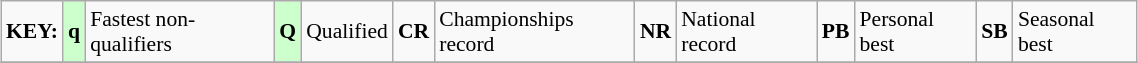<table class="wikitable" style="margin:0.5em auto; font-size:90%;position:relative;" width=60%>
<tr>
<td><strong>KEY:</strong></td>
<td bgcolor=ccffcc align=center><strong>q</strong></td>
<td>Fastest non-qualifiers</td>
<td bgcolor=ccffcc align=center><strong>Q</strong></td>
<td>Qualified</td>
<td align=center><strong>CR</strong></td>
<td>Championships record</td>
<td align=center><strong>NR</strong></td>
<td>National record</td>
<td align=center><strong>PB</strong></td>
<td>Personal best</td>
<td align=center><strong>SB</strong></td>
<td>Seasonal best</td>
</tr>
<tr>
</tr>
</table>
